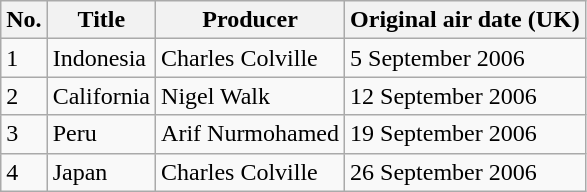<table class="wikitable">
<tr>
<th>No.</th>
<th>Title</th>
<th>Producer</th>
<th>Original air date (UK)</th>
</tr>
<tr>
<td>1</td>
<td>Indonesia</td>
<td>Charles Colville</td>
<td>5 September 2006</td>
</tr>
<tr>
<td>2</td>
<td>California</td>
<td>Nigel Walk</td>
<td>12 September 2006</td>
</tr>
<tr>
<td>3</td>
<td>Peru</td>
<td>Arif Nurmohamed</td>
<td>19 September 2006</td>
</tr>
<tr>
<td>4</td>
<td>Japan</td>
<td>Charles Colville</td>
<td>26 September 2006</td>
</tr>
</table>
